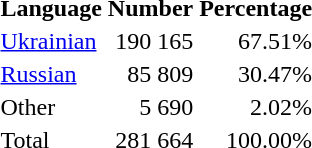<table class="standard">
<tr>
<th>Language</th>
<th>Number</th>
<th>Percentage</th>
</tr>
<tr>
<td><a href='#'>Ukrainian</a></td>
<td align="right">190 165</td>
<td align="right">67.51%</td>
</tr>
<tr>
<td><a href='#'>Russian</a></td>
<td align="right">85 809</td>
<td align="right">30.47%</td>
</tr>
<tr>
<td>Other</td>
<td align="right">5 690</td>
<td align="right">2.02%</td>
</tr>
<tr>
<td>Total</td>
<td align="right">281 664</td>
<td align="right">100.00%</td>
</tr>
</table>
